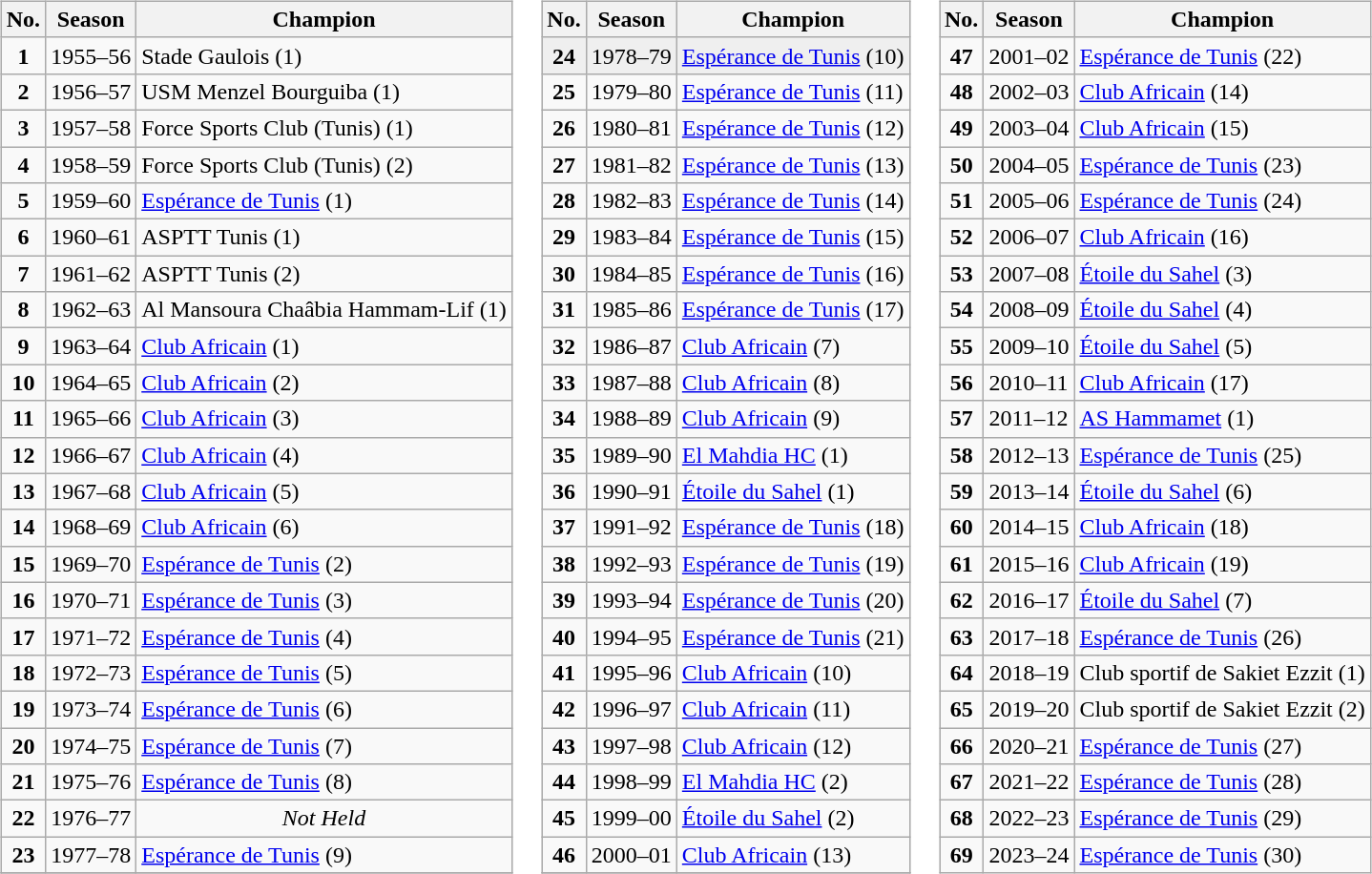<table>
<tr>
<td valign="top"><br><table class="wikitable">
<tr>
<th>No.</th>
<th>Season</th>
<th>Champion</th>
</tr>
<tr>
<td align="center"><strong>1</strong></td>
<td>1955–56</td>
<td> Stade Gaulois (1)</td>
</tr>
<tr>
<td align="center"><strong>2</strong></td>
<td>1956–57</td>
<td> USM Menzel Bourguiba (1)</td>
</tr>
<tr>
<td align="center"><strong>3</strong></td>
<td>1957–58</td>
<td> Force Sports Club (Tunis) (1)</td>
</tr>
<tr>
<td align="center"><strong>4</strong></td>
<td>1958–59</td>
<td> Force Sports Club (Tunis) (2)</td>
</tr>
<tr>
<td align="center"><strong>5</strong></td>
<td>1959–60</td>
<td> <a href='#'>Espérance de Tunis</a> (1)</td>
</tr>
<tr>
<td align="center"><strong>6</strong></td>
<td>1960–61</td>
<td> ASPTT Tunis (1)</td>
</tr>
<tr>
<td align="center"><strong>7</strong></td>
<td>1961–62</td>
<td> ASPTT Tunis (2)</td>
</tr>
<tr>
<td align="center"><strong>8</strong></td>
<td>1962–63</td>
<td> Al Mansoura Chaâbia Hammam-Lif (1)</td>
</tr>
<tr>
<td align="center"><strong>9</strong></td>
<td>1963–64</td>
<td> <a href='#'>Club Africain</a> (1)</td>
</tr>
<tr>
<td align="center"><strong>10</strong></td>
<td>1964–65</td>
<td> <a href='#'>Club Africain</a> (2)</td>
</tr>
<tr>
<td align="center"><strong>11</strong></td>
<td>1965–66</td>
<td> <a href='#'>Club Africain</a> (3)</td>
</tr>
<tr>
<td align="center"><strong>12</strong></td>
<td>1966–67</td>
<td> <a href='#'>Club Africain</a> (4)</td>
</tr>
<tr>
<td align="center"><strong>13</strong></td>
<td>1967–68</td>
<td> <a href='#'>Club Africain</a> (5)</td>
</tr>
<tr>
<td align="center"><strong>14</strong></td>
<td>1968–69</td>
<td> <a href='#'>Club Africain</a> (6)</td>
</tr>
<tr>
<td align="center"><strong>15</strong></td>
<td>1969–70</td>
<td> <a href='#'>Espérance de Tunis</a> (2)</td>
</tr>
<tr>
<td align="center"><strong>16</strong></td>
<td>1970–71</td>
<td> <a href='#'>Espérance de Tunis</a> (3)</td>
</tr>
<tr>
<td align="center"><strong>17</strong></td>
<td>1971–72</td>
<td> <a href='#'>Espérance de Tunis</a> (4)</td>
</tr>
<tr>
<td align="center"><strong>18</strong></td>
<td>1972–73</td>
<td> <a href='#'>Espérance de Tunis</a> (5)</td>
</tr>
<tr>
<td align="center"><strong>19</strong></td>
<td>1973–74</td>
<td> <a href='#'>Espérance de Tunis</a> (6)</td>
</tr>
<tr>
<td align="center"><strong>20</strong></td>
<td>1974–75</td>
<td> <a href='#'>Espérance de Tunis</a> (7)</td>
</tr>
<tr>
<td align="center"><strong>21</strong></td>
<td>1975–76</td>
<td> <a href='#'>Espérance de Tunis</a> (8)</td>
</tr>
<tr>
<td align="center"><strong>22</strong></td>
<td>1976–77</td>
<td align=center><em>Not Held</em></td>
</tr>
<tr>
<td align="center"><strong>23</strong></td>
<td>1977–78</td>
<td> <a href='#'>Espérance de Tunis</a> (9)</td>
</tr>
<tr>
</tr>
</table>
</td>
<td valign="top"><br><table class="wikitable">
<tr>
<th>No.</th>
<th>Season</th>
<th>Champion</th>
</tr>
<tr bgcolor="efefef">
<td align="center"><strong>24</strong></td>
<td>1978–79</td>
<td> <a href='#'>Espérance de Tunis</a> (10)</td>
</tr>
<tr>
<td align="center"><strong>25</strong></td>
<td>1979–80</td>
<td> <a href='#'>Espérance de Tunis</a> (11)</td>
</tr>
<tr>
<td align="center"><strong>26</strong></td>
<td>1980–81</td>
<td> <a href='#'>Espérance de Tunis</a> (12)</td>
</tr>
<tr>
<td align="center"><strong>27</strong></td>
<td>1981–82</td>
<td> <a href='#'>Espérance de Tunis</a> (13)</td>
</tr>
<tr>
<td align="center"><strong>28</strong></td>
<td>1982–83</td>
<td> <a href='#'>Espérance de Tunis</a> (14)</td>
</tr>
<tr>
<td align="center"><strong>29</strong></td>
<td>1983–84</td>
<td> <a href='#'>Espérance de Tunis</a> (15)</td>
</tr>
<tr>
<td align="center"><strong>30</strong></td>
<td>1984–85</td>
<td> <a href='#'>Espérance de Tunis</a> (16)</td>
</tr>
<tr>
<td align="center"><strong>31</strong></td>
<td>1985–86</td>
<td> <a href='#'>Espérance de Tunis</a> (17)</td>
</tr>
<tr>
<td align="center"><strong>32</strong></td>
<td>1986–87</td>
<td> <a href='#'>Club Africain</a> (7)</td>
</tr>
<tr>
<td align="center"><strong>33</strong></td>
<td>1987–88</td>
<td> <a href='#'>Club Africain</a> (8)</td>
</tr>
<tr>
<td align="center"><strong>34</strong></td>
<td>1988–89</td>
<td> <a href='#'>Club Africain</a> (9)</td>
</tr>
<tr>
<td align="center"><strong>35</strong></td>
<td>1989–90</td>
<td> <a href='#'>El Mahdia HC</a> (1)</td>
</tr>
<tr>
<td align="center"><strong>36</strong></td>
<td>1990–91</td>
<td> <a href='#'>Étoile du Sahel</a> (1)</td>
</tr>
<tr>
<td align="center"><strong>37</strong></td>
<td>1991–92</td>
<td> <a href='#'>Espérance de Tunis</a> (18)</td>
</tr>
<tr>
<td align="center"><strong>38</strong></td>
<td>1992–93</td>
<td> <a href='#'>Espérance de Tunis</a> (19)</td>
</tr>
<tr>
<td align="center"><strong>39</strong></td>
<td>1993–94</td>
<td> <a href='#'>Espérance de Tunis</a> (20)</td>
</tr>
<tr>
<td align="center"><strong>40</strong></td>
<td>1994–95</td>
<td> <a href='#'>Espérance de Tunis</a> (21)</td>
</tr>
<tr>
<td align="center"><strong>41</strong></td>
<td>1995–96</td>
<td> <a href='#'>Club Africain</a> (10)</td>
</tr>
<tr>
<td align="center"><strong>42</strong></td>
<td>1996–97</td>
<td> <a href='#'>Club Africain</a> (11)</td>
</tr>
<tr>
<td align="center"><strong>43</strong></td>
<td>1997–98</td>
<td> <a href='#'>Club Africain</a> (12)</td>
</tr>
<tr>
<td align="center"><strong>44</strong></td>
<td>1998–99</td>
<td> <a href='#'>El Mahdia HC</a> (2)</td>
</tr>
<tr>
<td align="center"><strong>45</strong></td>
<td>1999–00</td>
<td> <a href='#'>Étoile du Sahel</a> (2)</td>
</tr>
<tr>
<td align="center"><strong>46</strong></td>
<td>2000–01</td>
<td> <a href='#'>Club Africain</a> (13)</td>
</tr>
<tr>
</tr>
</table>
</td>
<td valign="top"><br><table class="wikitable">
<tr>
<th>No.</th>
<th>Season</th>
<th>Champion</th>
</tr>
<tr>
<td align="center"><strong>47</strong></td>
<td>2001–02</td>
<td> <a href='#'>Espérance de Tunis</a> (22)</td>
</tr>
<tr>
<td align="center"><strong>48</strong></td>
<td>2002–03</td>
<td> <a href='#'>Club Africain</a> (14)</td>
</tr>
<tr>
<td align="center"><strong>49</strong></td>
<td>2003–04</td>
<td> <a href='#'>Club Africain</a> (15)</td>
</tr>
<tr>
<td align="center"><strong>50</strong></td>
<td>2004–05</td>
<td> <a href='#'>Espérance de Tunis</a> (23)</td>
</tr>
<tr>
<td align="center"><strong>51</strong></td>
<td>2005–06</td>
<td> <a href='#'>Espérance de Tunis</a> (24)</td>
</tr>
<tr>
<td align="center"><strong>52</strong></td>
<td>2006–07</td>
<td> <a href='#'>Club Africain</a> (16)</td>
</tr>
<tr>
<td align="center"><strong>53</strong></td>
<td>2007–08</td>
<td> <a href='#'>Étoile du Sahel</a> (3)</td>
</tr>
<tr>
<td align="center"><strong>54</strong></td>
<td>2008–09</td>
<td> <a href='#'>Étoile du Sahel</a> (4)</td>
</tr>
<tr>
<td align="center"><strong>55</strong></td>
<td>2009–10</td>
<td> <a href='#'>Étoile du Sahel</a> (5)</td>
</tr>
<tr>
<td align="center"><strong>56</strong></td>
<td>2010–11</td>
<td> <a href='#'>Club Africain</a> (17)</td>
</tr>
<tr>
<td align="center"><strong>57</strong></td>
<td>2011–12</td>
<td> <a href='#'>AS Hammamet</a> (1)</td>
</tr>
<tr>
<td align="center"><strong>58</strong></td>
<td>2012–13</td>
<td> <a href='#'>Espérance de Tunis</a> (25)</td>
</tr>
<tr>
<td align="center"><strong>59</strong></td>
<td>2013–14</td>
<td> <a href='#'>Étoile du Sahel</a> (6)</td>
</tr>
<tr>
<td align="center"><strong>60</strong></td>
<td>2014–15</td>
<td> <a href='#'>Club Africain</a> (18)</td>
</tr>
<tr>
<td align="center"><strong>61</strong></td>
<td>2015–16</td>
<td> <a href='#'>Club Africain</a> (19)</td>
</tr>
<tr>
<td align="center"><strong>62</strong></td>
<td>2016–17</td>
<td> <a href='#'>Étoile du Sahel</a> (7)</td>
</tr>
<tr>
<td align="center"><strong>63</strong></td>
<td>2017–18</td>
<td> <a href='#'>Espérance de Tunis</a> (26)</td>
</tr>
<tr>
<td align="center"><strong>64</strong></td>
<td>2018–19</td>
<td> Club sportif de Sakiet Ezzit (1)</td>
</tr>
<tr>
<td align="center"><strong>65</strong></td>
<td>2019–20</td>
<td> Club sportif de Sakiet Ezzit (2)</td>
</tr>
<tr>
<td align="center"><strong>66</strong></td>
<td>2020–21</td>
<td> <a href='#'>Espérance de Tunis</a> (27)</td>
</tr>
<tr>
<td align="center"><strong>67</strong></td>
<td>2021–22</td>
<td> <a href='#'>Espérance de Tunis</a> (28)</td>
</tr>
<tr>
<td align="center"><strong>68</strong></td>
<td>2022–23</td>
<td> <a href='#'>Espérance de Tunis</a> (29)</td>
</tr>
<tr>
<td align="center"><strong>69</strong></td>
<td>2023–24</td>
<td> <a href='#'>Espérance de Tunis</a> (30)</td>
</tr>
</table>
</td>
</tr>
</table>
